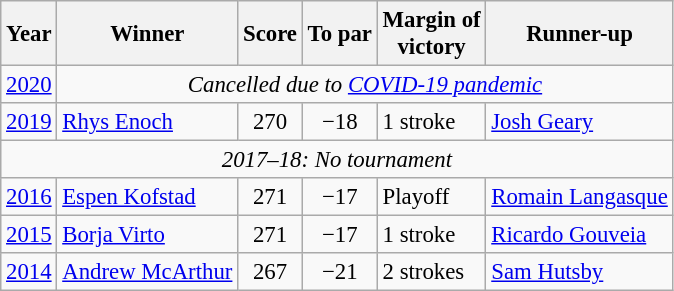<table class=wikitable style="font-size:95%">
<tr>
<th>Year</th>
<th>Winner</th>
<th>Score</th>
<th>To par</th>
<th>Margin of<br>victory</th>
<th>Runner-up</th>
</tr>
<tr>
<td><a href='#'>2020</a></td>
<td colspan=5 align=center><em>Cancelled due to <a href='#'>COVID-19 pandemic</a></em></td>
</tr>
<tr>
<td><a href='#'>2019</a></td>
<td> <a href='#'>Rhys Enoch</a></td>
<td align=center>270</td>
<td align=center>−18</td>
<td>1 stroke</td>
<td> <a href='#'>Josh Geary</a></td>
</tr>
<tr>
<td align=center colspan=7><em>2017–18: No tournament</em></td>
</tr>
<tr>
<td><a href='#'>2016</a></td>
<td> <a href='#'>Espen Kofstad</a></td>
<td align=center>271</td>
<td align=center>−17</td>
<td>Playoff</td>
<td> <a href='#'>Romain Langasque</a></td>
</tr>
<tr>
<td><a href='#'>2015</a></td>
<td> <a href='#'>Borja Virto</a></td>
<td align=center>271</td>
<td align=center>−17</td>
<td>1 stroke</td>
<td> <a href='#'>Ricardo Gouveia</a></td>
</tr>
<tr>
<td><a href='#'>2014</a></td>
<td> <a href='#'>Andrew McArthur</a></td>
<td align=center>267</td>
<td align=center>−21</td>
<td>2 strokes</td>
<td> <a href='#'>Sam Hutsby</a></td>
</tr>
</table>
